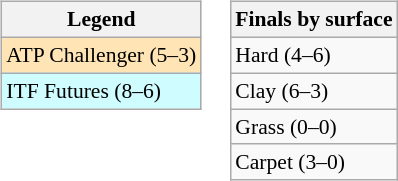<table>
<tr valign=top>
<td><br><table class=wikitable style=font-size:90%>
<tr>
<th>Legend</th>
</tr>
<tr bgcolor=moccasin>
<td>ATP Challenger (5–3)</td>
</tr>
<tr bgcolor=cffcff>
<td>ITF Futures (8–6)</td>
</tr>
</table>
</td>
<td><br><table class=wikitable style=font-size:90%>
<tr>
<th>Finals by surface</th>
</tr>
<tr>
<td>Hard (4–6)</td>
</tr>
<tr>
<td>Clay (6–3)</td>
</tr>
<tr>
<td>Grass (0–0)</td>
</tr>
<tr>
<td>Carpet (3–0)</td>
</tr>
</table>
</td>
</tr>
</table>
